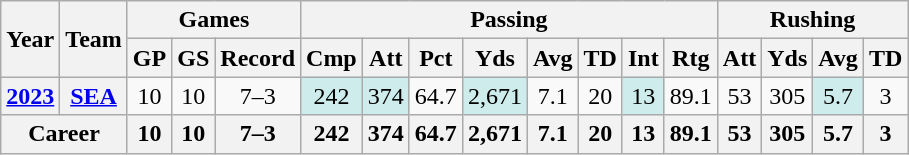<table class="wikitable" style="text-align:center;">
<tr>
<th rowspan="2">Year</th>
<th rowspan="2">Team</th>
<th colspan="3">Games</th>
<th colspan="8">Passing</th>
<th colspan="4">Rushing</th>
</tr>
<tr>
<th>GP</th>
<th>GS</th>
<th>Record</th>
<th>Cmp</th>
<th>Att</th>
<th>Pct</th>
<th>Yds</th>
<th>Avg</th>
<th>TD</th>
<th>Int</th>
<th>Rtg</th>
<th>Att</th>
<th>Yds</th>
<th>Avg</th>
<th>TD</th>
</tr>
<tr>
<th><a href='#'>2023</a></th>
<th><a href='#'>SEA</a></th>
<td>10</td>
<td>10</td>
<td>7–3</td>
<td style="background:#cfecec;">242</td>
<td style="background:#cfecec;">374</td>
<td>64.7</td>
<td style="background:#cfecec;">2,671</td>
<td>7.1</td>
<td>20</td>
<td style="background:#cfecec;">13</td>
<td>89.1</td>
<td>53</td>
<td>305</td>
<td style="background:#cfecec;">5.7</td>
<td>3</td>
</tr>
<tr>
<th colspan="2">Career</th>
<th>10</th>
<th>10</th>
<th>7–3</th>
<th>242</th>
<th>374</th>
<th>64.7</th>
<th>2,671</th>
<th>7.1</th>
<th>20</th>
<th>13</th>
<th>89.1</th>
<th>53</th>
<th>305</th>
<th>5.7</th>
<th>3</th>
</tr>
</table>
